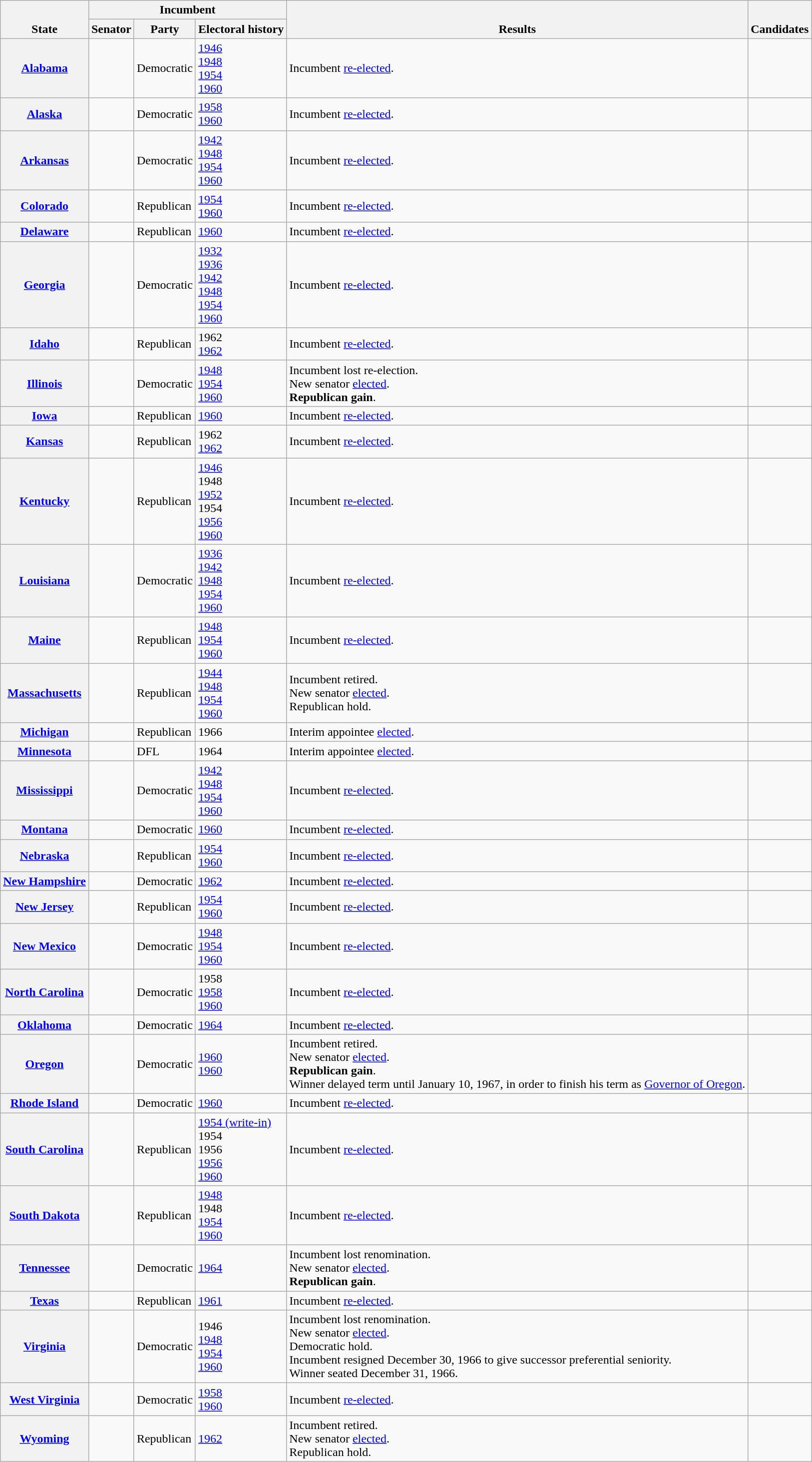<table class="wikitable sortable">
<tr valign=bottom>
<th rowspan=2>State</th>
<th colspan=3>Incumbent</th>
<th rowspan=2>Results</th>
<th rowspan=2>Candidates</th>
</tr>
<tr>
<th>Senator</th>
<th>Party</th>
<th>Electoral history</th>
</tr>
<tr>
<th><a href='#'>Alabama</a></th>
<td></td>
<td>Democratic</td>
<td><a href='#'>1946 </a><br><a href='#'>1948</a><br><a href='#'>1954</a><br><a href='#'>1960</a></td>
<td>Incumbent <a href='#'>re-elected</a>.</td>
<td nowrap></td>
</tr>
<tr>
<th><a href='#'>Alaska</a></th>
<td></td>
<td>Democratic</td>
<td><a href='#'>1958 </a><br><a href='#'>1960</a></td>
<td>Incumbent <a href='#'>re-elected</a>.</td>
<td nowrap></td>
</tr>
<tr>
<th><a href='#'>Arkansas</a></th>
<td></td>
<td>Democratic</td>
<td><a href='#'>1942</a><br><a href='#'>1948</a><br><a href='#'>1954</a><br><a href='#'>1960</a></td>
<td>Incumbent <a href='#'>re-elected</a>.</td>
<td nowrap></td>
</tr>
<tr>
<th><a href='#'>Colorado</a></th>
<td></td>
<td>Republican</td>
<td><a href='#'>1954</a><br><a href='#'>1960</a></td>
<td>Incumbent <a href='#'>re-elected</a>.</td>
<td nowrap></td>
</tr>
<tr>
<th><a href='#'>Delaware</a></th>
<td></td>
<td>Republican</td>
<td><a href='#'>1960</a></td>
<td>Incumbent <a href='#'>re-elected</a>.</td>
<td nowrap></td>
</tr>
<tr>
<th><a href='#'>Georgia</a></th>
<td></td>
<td>Democratic</td>
<td><a href='#'>1932 </a><br><a href='#'>1936</a><br><a href='#'>1942</a><br><a href='#'>1948</a><br><a href='#'>1954</a><br><a href='#'>1960</a></td>
<td>Incumbent <a href='#'>re-elected</a>.</td>
<td nowrap></td>
</tr>
<tr>
<th><a href='#'>Idaho</a></th>
<td></td>
<td>Republican</td>
<td>1962 <br><a href='#'>1962 </a></td>
<td>Incumbent <a href='#'>re-elected</a>.</td>
<td nowrap></td>
</tr>
<tr>
<th><a href='#'>Illinois</a></th>
<td></td>
<td>Democratic</td>
<td><a href='#'>1948</a><br><a href='#'>1954</a><br><a href='#'>1960</a></td>
<td>Incumbent lost re-election.<br>New senator <a href='#'>elected</a>.<br><strong>Republican gain</strong>.</td>
<td nowrap></td>
</tr>
<tr>
<th><a href='#'>Iowa</a></th>
<td></td>
<td>Republican</td>
<td><a href='#'>1960</a></td>
<td>Incumbent <a href='#'>re-elected</a>.</td>
<td nowrap></td>
</tr>
<tr>
<th><a href='#'>Kansas</a></th>
<td></td>
<td>Republican</td>
<td>1962 <br><a href='#'>1962 </a></td>
<td>Incumbent <a href='#'>re-elected</a>.</td>
<td nowrap></td>
</tr>
<tr>
<th><a href='#'>Kentucky</a></th>
<td></td>
<td>Republican</td>
<td><a href='#'>1946 </a><br>1948 <br><a href='#'>1952 </a><br>1954 <br><a href='#'>1956 </a><br><a href='#'>1960</a></td>
<td>Incumbent <a href='#'>re-elected</a>.</td>
<td nowrap></td>
</tr>
<tr>
<th><a href='#'>Louisiana</a></th>
<td></td>
<td>Democratic</td>
<td><a href='#'>1936</a><br><a href='#'>1942</a><br><a href='#'>1948</a><br><a href='#'>1954</a><br><a href='#'>1960</a></td>
<td>Incumbent <a href='#'>re-elected</a>.</td>
<td nowrap></td>
</tr>
<tr>
<th><a href='#'>Maine</a></th>
<td></td>
<td>Republican</td>
<td><a href='#'>1948</a><br><a href='#'>1954</a><br><a href='#'>1960</a></td>
<td>Incumbent <a href='#'>re-elected</a>.</td>
<td nowrap></td>
</tr>
<tr>
<th><a href='#'>Massachusetts</a></th>
<td></td>
<td>Republican</td>
<td><a href='#'>1944 </a><br><a href='#'>1948</a><br><a href='#'>1954</a><br><a href='#'>1960</a></td>
<td>Incumbent retired.<br>New senator <a href='#'>elected</a>.<br>Republican hold.</td>
<td nowrap></td>
</tr>
<tr>
<th><a href='#'>Michigan</a></th>
<td></td>
<td>Republican</td>
<td>1966 </td>
<td>Interim appointee <a href='#'>elected</a>.</td>
<td nowrap></td>
</tr>
<tr>
<th><a href='#'>Minnesota</a></th>
<td></td>
<td>DFL</td>
<td>1964 </td>
<td>Interim appointee <a href='#'>elected</a>.</td>
<td nowrap></td>
</tr>
<tr>
<th><a href='#'>Mississippi</a></th>
<td></td>
<td>Democratic</td>
<td><a href='#'>1942</a><br><a href='#'>1948</a><br><a href='#'>1954</a><br><a href='#'>1960</a></td>
<td>Incumbent <a href='#'>re-elected</a>.</td>
<td nowrap></td>
</tr>
<tr>
<th><a href='#'>Montana</a></th>
<td></td>
<td>Democratic</td>
<td><a href='#'>1960</a></td>
<td>Incumbent <a href='#'>re-elected</a>.</td>
<td nowrap></td>
</tr>
<tr>
<th><a href='#'>Nebraska</a></th>
<td></td>
<td>Republican</td>
<td><a href='#'>1954</a><br><a href='#'>1960</a></td>
<td>Incumbent <a href='#'>re-elected</a>.</td>
<td nowrap></td>
</tr>
<tr>
<th><a href='#'>New Hampshire</a></th>
<td></td>
<td>Democratic</td>
<td><a href='#'>1962 </a></td>
<td>Incumbent <a href='#'>re-elected</a>.</td>
<td nowrap></td>
</tr>
<tr>
<th><a href='#'>New Jersey</a></th>
<td></td>
<td>Republican</td>
<td><a href='#'>1954</a><br><a href='#'>1960</a></td>
<td>Incumbent <a href='#'>re-elected</a>.</td>
<td nowrap></td>
</tr>
<tr>
<th><a href='#'>New Mexico</a></th>
<td></td>
<td>Democratic</td>
<td><a href='#'>1948</a><br><a href='#'>1954</a><br><a href='#'>1960</a></td>
<td>Incumbent <a href='#'>re-elected</a>.</td>
<td nowrap></td>
</tr>
<tr>
<th><a href='#'>North Carolina</a></th>
<td></td>
<td>Democratic</td>
<td>1958 <br><a href='#'>1958 </a><br><a href='#'>1960</a></td>
<td>Incumbent <a href='#'>re-elected</a>.</td>
<td nowrap></td>
</tr>
<tr>
<th><a href='#'>Oklahoma</a></th>
<td></td>
<td>Democratic</td>
<td><a href='#'>1964 </a></td>
<td>Incumbent <a href='#'>re-elected</a>.</td>
<td nowrap></td>
</tr>
<tr>
<th><a href='#'>Oregon</a></th>
<td></td>
<td>Democratic</td>
<td><a href='#'>1960 </a><br><a href='#'>1960</a></td>
<td>Incumbent retired.<br>New senator <a href='#'>elected</a>.<br><strong>Republican gain</strong>.<br>Winner delayed term until January 10, 1967, in order to finish his term as <a href='#'>Governor of Oregon</a>.</td>
<td nowrap></td>
</tr>
<tr>
<th><a href='#'>Rhode Island</a></th>
<td></td>
<td>Democratic</td>
<td><a href='#'>1960</a></td>
<td>Incumbent <a href='#'>re-elected</a>.</td>
<td nowrap></td>
</tr>
<tr>
<th><a href='#'>South Carolina</a></th>
<td></td>
<td>Republican</td>
<td><a href='#'>1954 (write-in)</a><br>1954 <br>1956 <br><a href='#'>1956 </a><br><a href='#'>1960</a></td>
<td>Incumbent <a href='#'>re-elected</a>.</td>
<td nowrap></td>
</tr>
<tr>
<th><a href='#'>South Dakota</a></th>
<td></td>
<td>Republican</td>
<td><a href='#'>1948</a><br>1948 <br><a href='#'>1954</a><br><a href='#'>1960</a></td>
<td>Incumbent <a href='#'>re-elected</a>.</td>
<td nowrap></td>
</tr>
<tr>
<th><a href='#'>Tennessee</a></th>
<td></td>
<td>Democratic</td>
<td><a href='#'>1964 </a></td>
<td>Incumbent lost renomination.<br>New senator <a href='#'>elected</a>.<br><strong>Republican gain</strong>.</td>
<td nowrap></td>
</tr>
<tr>
<th><a href='#'>Texas</a></th>
<td></td>
<td>Republican</td>
<td><a href='#'>1961 </a></td>
<td>Incumbent <a href='#'>re-elected</a>.</td>
<td nowrap></td>
</tr>
<tr>
<th><a href='#'>Virginia</a></th>
<td></td>
<td>Democratic</td>
<td>1946 <br><a href='#'>1948</a><br><a href='#'>1954</a><br><a href='#'>1960</a></td>
<td>Incumbent lost renomination.<br>New senator <a href='#'>elected</a>.<br>Democratic hold.<br>Incumbent resigned December 30, 1966 to give successor preferential seniority.<br>Winner seated December 31, 1966.</td>
<td nowrap></td>
</tr>
<tr>
<th><a href='#'>West Virginia</a></th>
<td></td>
<td>Democratic</td>
<td><a href='#'>1958 </a><br><a href='#'>1960</a></td>
<td>Incumbent <a href='#'>re-elected</a>.</td>
<td nowrap></td>
</tr>
<tr>
<th><a href='#'>Wyoming</a></th>
<td></td>
<td>Republican</td>
<td><a href='#'>1962 </a></td>
<td>Incumbent retired.<br>New senator <a href='#'>elected</a>.<br>Republican hold.</td>
<td nowrap></td>
</tr>
</table>
